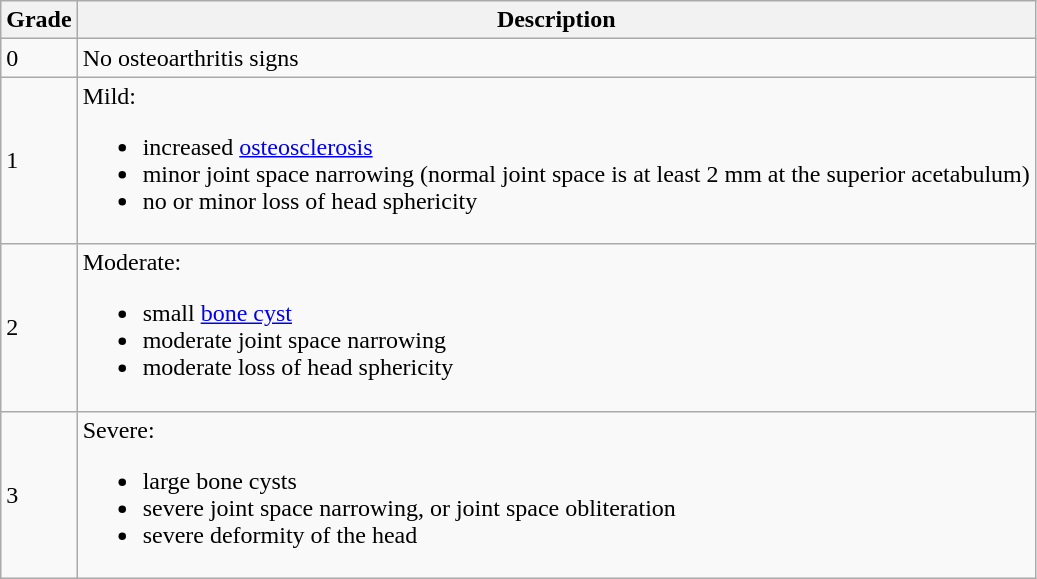<table class="wikitable">
<tr>
<th>Grade</th>
<th>Description</th>
</tr>
<tr>
<td>0</td>
<td>No osteoarthritis signs</td>
</tr>
<tr>
<td>1</td>
<td>Mild:<br><ul><li>increased <a href='#'>osteosclerosis</a></li><li>minor joint space narrowing (normal joint space is at least 2 mm at the superior acetabulum)</li><li>no or minor loss of head sphericity</li></ul></td>
</tr>
<tr>
<td>2</td>
<td>Moderate:<br><ul><li>small <a href='#'>bone cyst</a></li><li>moderate joint space narrowing</li><li>moderate loss of head sphericity</li></ul></td>
</tr>
<tr>
<td>3</td>
<td>Severe:<br><ul><li>large bone cysts</li><li>severe joint space narrowing, or joint space obliteration</li><li>severe deformity of the head</li></ul></td>
</tr>
</table>
